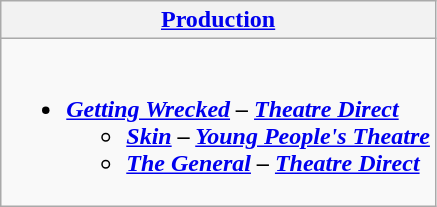<table class=wikitable style="width="100%">
<tr>
<th colspan=2><a href='#'>Production</a></th>
</tr>
<tr>
<td valign="top" colspan=2><br><ul><li><strong><em><a href='#'>Getting Wrecked</a><em> – <a href='#'>Theatre Direct</a><strong><ul><li></em><a href='#'>Skin</a><em> – <a href='#'>Young People's Theatre</a></li><li></em><a href='#'>The General</a><em> – <a href='#'>Theatre Direct</a></li></ul></li></ul></td>
</tr>
</table>
